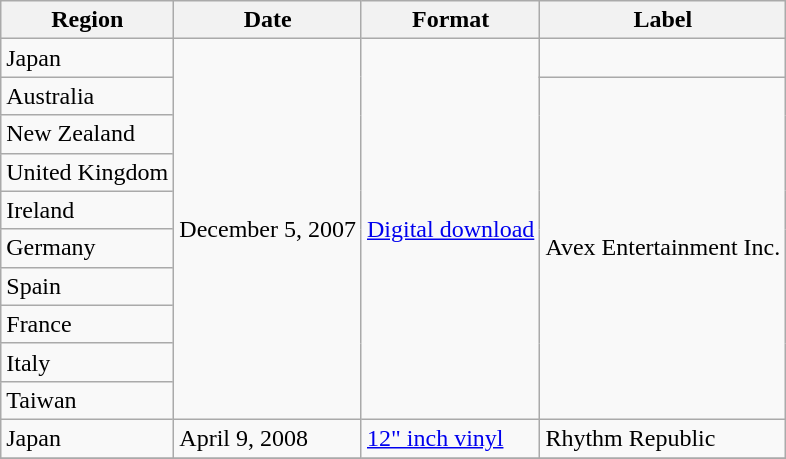<table class="wikitable plainrowheaders">
<tr>
<th scope="col">Region</th>
<th scope="col">Date</th>
<th scope="col">Format</th>
<th scope="col">Label</th>
</tr>
<tr>
<td>Japan</td>
<td rowspan="10">December 5, 2007</td>
<td rowspan="10"><a href='#'>Digital download</a></td>
<td></td>
</tr>
<tr>
<td>Australia</td>
<td rowspan="9">Avex Entertainment Inc.</td>
</tr>
<tr>
<td>New Zealand</td>
</tr>
<tr>
<td>United Kingdom</td>
</tr>
<tr>
<td>Ireland</td>
</tr>
<tr>
<td>Germany</td>
</tr>
<tr>
<td>Spain</td>
</tr>
<tr>
<td>France</td>
</tr>
<tr>
<td>Italy</td>
</tr>
<tr>
<td>Taiwan</td>
</tr>
<tr>
<td>Japan</td>
<td>April 9, 2008</td>
<td><a href='#'>12" inch vinyl</a></td>
<td>Rhythm Republic</td>
</tr>
<tr>
</tr>
</table>
